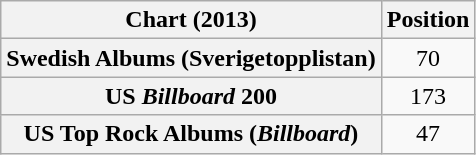<table class="wikitable sortable plainrowheaders" style="text-align:center">
<tr>
<th>Chart (2013)</th>
<th>Position</th>
</tr>
<tr>
<th scope="row">Swedish Albums (Sverigetopplistan)</th>
<td>70</td>
</tr>
<tr>
<th scope="row">US <em>Billboard</em> 200</th>
<td>173</td>
</tr>
<tr>
<th scope="row">US Top Rock Albums (<em>Billboard</em>)</th>
<td>47</td>
</tr>
</table>
